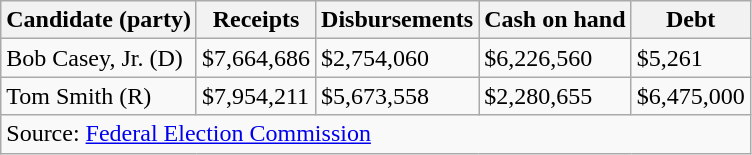<table class="wikitable sortable">
<tr>
<th>Candidate (party)</th>
<th>Receipts</th>
<th>Disbursements</th>
<th>Cash on hand</th>
<th>Debt</th>
</tr>
<tr>
<td>Bob Casey, Jr. (D)</td>
<td>$7,664,686</td>
<td>$2,754,060</td>
<td>$6,226,560</td>
<td>$5,261</td>
</tr>
<tr>
<td>Tom Smith (R)</td>
<td>$7,954,211</td>
<td>$5,673,558</td>
<td>$2,280,655</td>
<td>$6,475,000</td>
</tr>
<tr>
<td colspan=5>Source: <a href='#'>Federal Election Commission</a></td>
</tr>
</table>
